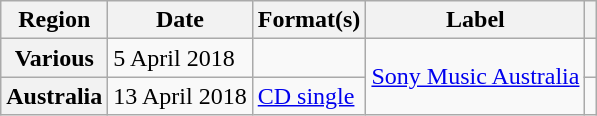<table class="wikitable plainrowheaders">
<tr>
<th scope="col">Region</th>
<th scope="col">Date</th>
<th scope="col">Format(s)</th>
<th scope="col">Label</th>
<th scope="col"></th>
</tr>
<tr>
<th scope="row">Various</th>
<td>5 April 2018</td>
<td></td>
<td rowspan="2"><a href='#'>Sony Music Australia</a></td>
<td style="text-align:center;"></td>
</tr>
<tr>
<th scope="row">Australia</th>
<td>13 April 2018</td>
<td><a href='#'>CD single</a></td>
<td style="text-align:center;"></td>
</tr>
</table>
